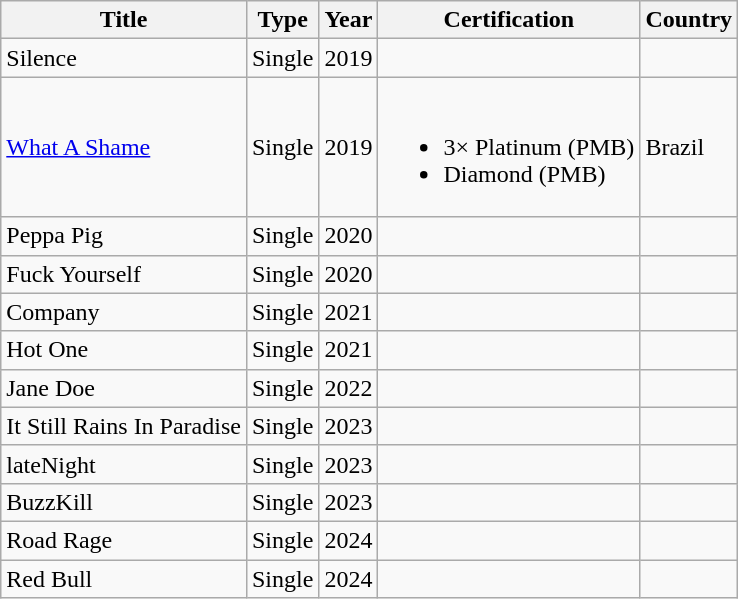<table class="wikitable">
<tr>
<th>Title</th>
<th>Type</th>
<th>Year</th>
<th>Certification</th>
<th>Country</th>
</tr>
<tr>
<td>Silence</td>
<td>Single</td>
<td>2019</td>
<td></td>
<td></td>
</tr>
<tr>
<td><a href='#'>What A Shame</a></td>
<td>Single</td>
<td>2019</td>
<td><br><ul><li>3× Platinum (PMB)</li><li>Diamond (PMB)</li></ul></td>
<td>Brazil</td>
</tr>
<tr>
<td>Peppa Pig</td>
<td>Single</td>
<td>2020</td>
<td></td>
<td></td>
</tr>
<tr>
<td>Fuck Yourself</td>
<td>Single</td>
<td>2020</td>
<td></td>
<td></td>
</tr>
<tr>
<td>Company</td>
<td>Single</td>
<td>2021</td>
<td></td>
<td></td>
</tr>
<tr>
<td>Hot One</td>
<td>Single</td>
<td>2021</td>
<td></td>
<td></td>
</tr>
<tr>
<td>Jane Doe</td>
<td>Single</td>
<td>2022</td>
<td></td>
<td></td>
</tr>
<tr>
<td>It Still Rains In Paradise</td>
<td>Single</td>
<td>2023</td>
<td></td>
<td></td>
</tr>
<tr>
<td>lateNight</td>
<td>Single</td>
<td>2023</td>
<td></td>
<td></td>
</tr>
<tr>
<td>BuzzKill</td>
<td>Single</td>
<td>2023</td>
<td></td>
<td></td>
</tr>
<tr>
<td>Road Rage</td>
<td>Single</td>
<td>2024</td>
<td></td>
<td></td>
</tr>
<tr>
<td>Red Bull</td>
<td>Single</td>
<td>2024</td>
<td></td>
<td></td>
</tr>
</table>
